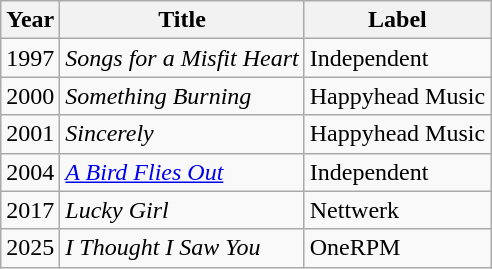<table class="wikitable">
<tr>
<th>Year</th>
<th>Title</th>
<th>Label</th>
</tr>
<tr>
<td>1997</td>
<td><em>Songs for a Misfit Heart</em></td>
<td>Independent</td>
</tr>
<tr>
<td>2000</td>
<td><em>Something Burning</em></td>
<td>Happyhead Music</td>
</tr>
<tr>
<td>2001</td>
<td><em>Sincerely</em></td>
<td>Happyhead Music</td>
</tr>
<tr>
<td>2004</td>
<td><em><a href='#'>A Bird Flies Out</a></em></td>
<td>Independent</td>
</tr>
<tr>
<td>2017</td>
<td><em>Lucky Girl</em></td>
<td>Nettwerk</td>
</tr>
<tr>
<td>2025</td>
<td><em>I Thought I Saw You</td>
<td>OneRPM</td>
</tr>
</table>
